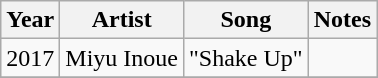<table class="wikitable sortable">
<tr>
<th>Year</th>
<th>Artist</th>
<th>Song</th>
<th class="unsortable">Notes</th>
</tr>
<tr>
<td>2017</td>
<td>Miyu Inoue</td>
<td>"Shake Up"</td>
<td></td>
</tr>
<tr>
</tr>
</table>
